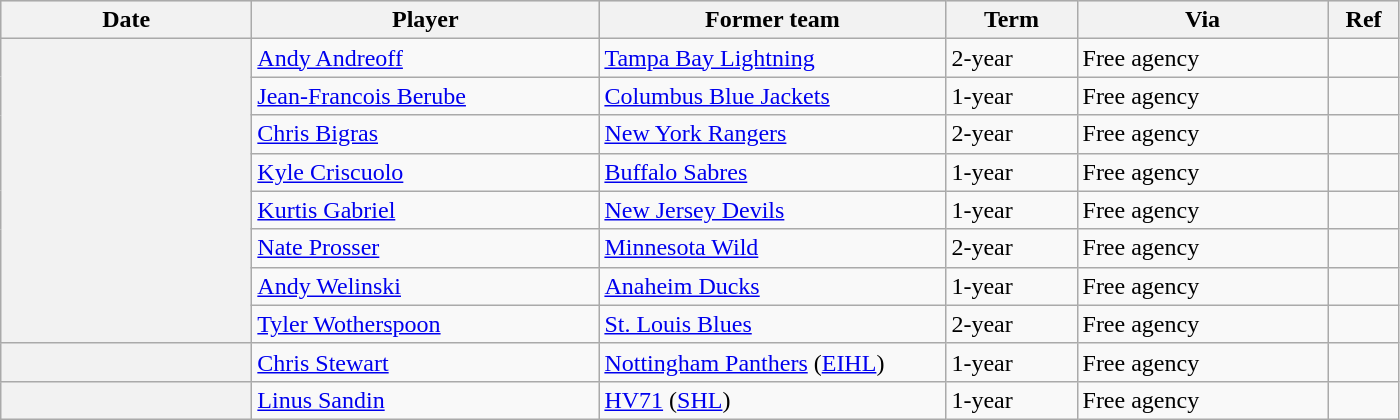<table class="wikitable plainrowheaders">
<tr style="background:#ddd; text-align:center;">
<th style="width: 10em;">Date</th>
<th style="width: 14em;">Player</th>
<th style="width: 14em;">Former team</th>
<th style="width: 5em;">Term</th>
<th style="width: 10em;">Via</th>
<th style="width: 2.5em;">Ref</th>
</tr>
<tr>
<th scope="row" rowspan=8></th>
<td><a href='#'>Andy Andreoff</a></td>
<td><a href='#'>Tampa Bay Lightning</a></td>
<td>2-year</td>
<td>Free agency</td>
<td></td>
</tr>
<tr>
<td><a href='#'>Jean-Francois Berube</a></td>
<td><a href='#'>Columbus Blue Jackets</a></td>
<td>1-year</td>
<td>Free agency</td>
<td></td>
</tr>
<tr>
<td><a href='#'>Chris Bigras</a></td>
<td><a href='#'>New York Rangers</a></td>
<td>2-year</td>
<td>Free agency</td>
<td></td>
</tr>
<tr>
<td><a href='#'>Kyle Criscuolo</a></td>
<td><a href='#'>Buffalo Sabres</a></td>
<td>1-year</td>
<td>Free agency</td>
<td></td>
</tr>
<tr>
<td><a href='#'>Kurtis Gabriel</a></td>
<td><a href='#'>New Jersey Devils</a></td>
<td>1-year</td>
<td>Free agency</td>
<td></td>
</tr>
<tr>
<td><a href='#'>Nate Prosser</a></td>
<td><a href='#'>Minnesota Wild</a></td>
<td>2-year</td>
<td>Free agency</td>
<td></td>
</tr>
<tr>
<td><a href='#'>Andy Welinski</a></td>
<td><a href='#'>Anaheim Ducks</a></td>
<td>1-year</td>
<td>Free agency</td>
<td></td>
</tr>
<tr>
<td><a href='#'>Tyler Wotherspoon</a></td>
<td><a href='#'>St. Louis Blues</a></td>
<td>2-year</td>
<td>Free agency</td>
<td></td>
</tr>
<tr>
<th scope="row"></th>
<td><a href='#'>Chris Stewart</a></td>
<td><a href='#'>Nottingham Panthers</a> (<a href='#'>EIHL</a>)</td>
<td>1-year</td>
<td>Free agency</td>
<td></td>
</tr>
<tr>
<th scope="row"></th>
<td><a href='#'>Linus Sandin</a></td>
<td><a href='#'>HV71</a> (<a href='#'>SHL</a>)</td>
<td>1-year</td>
<td>Free agency</td>
<td></td>
</tr>
</table>
